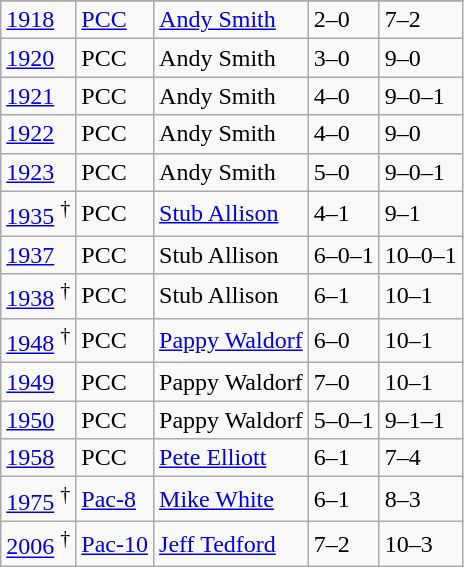<table class="wikitable">
<tr>
</tr>
<tr>
<td><a href='#'>1918</a></td>
<td><a href='#'>PCC</a></td>
<td><a href='#'>Andy Smith</a></td>
<td>2–0</td>
<td>7–2</td>
</tr>
<tr>
<td><a href='#'>1920</a></td>
<td>PCC</td>
<td>Andy Smith</td>
<td>3–0</td>
<td>9–0</td>
</tr>
<tr>
<td><a href='#'>1921</a></td>
<td>PCC</td>
<td>Andy Smith</td>
<td>4–0</td>
<td>9–0–1</td>
</tr>
<tr>
<td><a href='#'>1922</a></td>
<td>PCC</td>
<td>Andy Smith</td>
<td>4–0</td>
<td>9–0</td>
</tr>
<tr>
<td><a href='#'>1923</a></td>
<td>PCC</td>
<td>Andy Smith</td>
<td>5–0</td>
<td>9–0–1</td>
</tr>
<tr>
<td><a href='#'>1935</a> <sup>†</sup></td>
<td>PCC</td>
<td><a href='#'>Stub Allison</a></td>
<td>4–1</td>
<td>9–1</td>
</tr>
<tr>
<td><a href='#'>1937</a></td>
<td>PCC</td>
<td>Stub Allison</td>
<td>6–0–1</td>
<td>10–0–1</td>
</tr>
<tr>
<td><a href='#'>1938</a> <sup>†</sup></td>
<td>PCC</td>
<td>Stub Allison</td>
<td>6–1</td>
<td>10–1</td>
</tr>
<tr>
<td><a href='#'>1948</a> <sup>†</sup></td>
<td>PCC</td>
<td><a href='#'>Pappy Waldorf</a></td>
<td>6–0</td>
<td>10–1</td>
</tr>
<tr>
<td><a href='#'>1949</a></td>
<td>PCC</td>
<td>Pappy Waldorf</td>
<td>7–0</td>
<td>10–1</td>
</tr>
<tr>
<td><a href='#'>1950</a></td>
<td>PCC</td>
<td>Pappy Waldorf</td>
<td>5–0–1</td>
<td>9–1–1</td>
</tr>
<tr>
<td><a href='#'>1958</a></td>
<td>PCC</td>
<td><a href='#'>Pete Elliott</a></td>
<td>6–1</td>
<td>7–4</td>
</tr>
<tr>
<td><a href='#'>1975</a> <sup>†</sup></td>
<td><a href='#'>Pac-8</a></td>
<td><a href='#'>Mike White</a></td>
<td>6–1</td>
<td>8–3</td>
</tr>
<tr>
<td><a href='#'>2006</a> <sup>†</sup></td>
<td><a href='#'>Pac-10</a></td>
<td><a href='#'>Jeff Tedford</a></td>
<td>7–2</td>
<td>10–3</td>
</tr>
</table>
